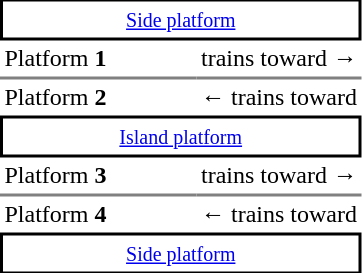<table table border=0 cellspacing=0 cellpadding=3>
<tr>
<td style="border-top:solid 1px black;border-right:solid 2px black;border-left:solid 2px black;border-bottom:solid 2px black;text-align:center;" colspan=2><small><a href='#'>Side platform</a></small></td>
</tr>
<tr>
<td style="border-bottom:solid 1px gray;" width=125>Platform <strong>1</strong></td>
<td style="border-bottom:solid 1px gray;">  trains toward   →</td>
</tr>
<tr>
<td style="border-top:solid 1px gray;" width=125>Platform <strong>2</strong></td>
<td style="border-top:solid 1px gray;">←  trains toward  </td>
</tr>
<tr>
<td style="border-top:solid 2px black;border-right:solid 2px black;border-left:solid 2px black;border-bottom:solid 2px black;text-align:center;" colspan=2><small><a href='#'>Island platform</a></small></td>
</tr>
<tr>
<td style="border-bottom:solid 1px gray;" width=125>Platform <strong>3</strong></td>
<td style="border-bottom:solid 1px gray;">  trains toward   →</td>
</tr>
<tr>
<td style="border-top:solid 1px gray;" width=125>Platform <strong>4</strong></td>
<td style="border-top:solid 1px gray;">←  trains toward  </td>
</tr>
<tr>
<td style="border-top:solid 2px black;border-right:solid 2px black;border-left:solid 2px black;border-bottom:solid 1px black;text-align:center;" colspan=2><small><a href='#'>Side platform</a></small></td>
</tr>
</table>
